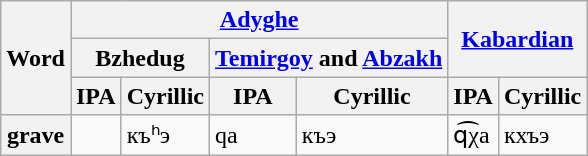<table class="wikitable" border="1" text-align="right">
<tr>
<th rowspan="3">Word</th>
<th colspan="4"><a href='#'>Adyghe</a></th>
<th rowspan="2" colspan="2"><a href='#'>Kabardian</a></th>
</tr>
<tr>
<th colspan="2">Bzhedug</th>
<th colspan="2"><a href='#'>Temirgoy</a> and <a href='#'>Abzakh</a></th>
</tr>
<tr>
<th>IPA</th>
<th>Cyrillic</th>
<th>IPA</th>
<th>Cyrillic</th>
<th>IPA</th>
<th>Cyrillic</th>
</tr>
<tr>
<th>grave</th>
<td></td>
<td>къʰэ</td>
<td>qa</td>
<td>къэ</td>
<td>q͡χa</td>
<td>кхъэ</td>
</tr>
</table>
